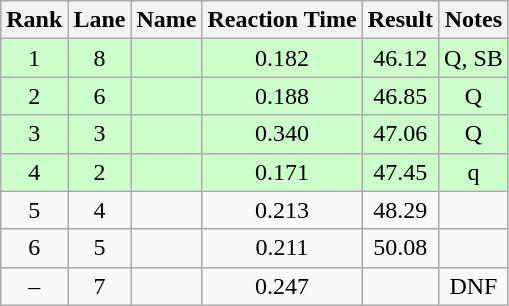<table class="wikitable" style="text-align:center">
<tr>
<th>Rank</th>
<th>Lane</th>
<th>Name</th>
<th>Reaction Time</th>
<th>Result</th>
<th>Notes</th>
</tr>
<tr bgcolor=ccffcc>
<td>1</td>
<td>8</td>
<td align="left"></td>
<td>0.182</td>
<td>46.12</td>
<td>Q, SB</td>
</tr>
<tr bgcolor=ccffcc>
<td>2</td>
<td>6</td>
<td align="left"></td>
<td>0.188</td>
<td>46.85</td>
<td>Q</td>
</tr>
<tr bgcolor=ccffcc>
<td>3</td>
<td>3</td>
<td align="left"></td>
<td>0.340</td>
<td>47.06</td>
<td>Q</td>
</tr>
<tr bgcolor=ccffcc>
<td>4</td>
<td>2</td>
<td align="left"></td>
<td>0.171</td>
<td>47.45</td>
<td>q</td>
</tr>
<tr>
<td>5</td>
<td>4</td>
<td align="left"></td>
<td>0.213</td>
<td>48.29</td>
<td></td>
</tr>
<tr>
<td>6</td>
<td>5</td>
<td align="left"></td>
<td>0.211</td>
<td>50.08</td>
<td></td>
</tr>
<tr>
<td>–</td>
<td>7</td>
<td align="left"></td>
<td>0.247</td>
<td></td>
<td>DNF</td>
</tr>
</table>
